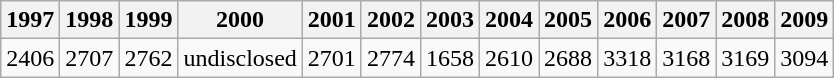<table class="wikitable">
<tr>
<th>1997</th>
<th>1998</th>
<th>1999</th>
<th>2000</th>
<th>2001</th>
<th>2002</th>
<th>2003</th>
<th>2004</th>
<th>2005</th>
<th>2006</th>
<th>2007</th>
<th>2008</th>
<th>2009</th>
</tr>
<tr>
<td align="right">2406</td>
<td align="right">2707</td>
<td align="right">2762</td>
<td align="right">undisclosed</td>
<td align="right">2701</td>
<td align="right">2774</td>
<td align="right">1658</td>
<td align="right">2610</td>
<td align="right">2688</td>
<td align="right">3318</td>
<td align="right">3168</td>
<td align="right">3169</td>
<td align="right">3094</td>
</tr>
</table>
